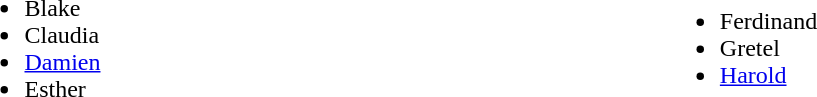<table width="1000">
<tr>
<td><br><ul><li>Blake</li><li>Claudia</li><li><a href='#'>Damien</a></li><li>Esther</li></ul></td>
<td><br><ul><li>Ferdinand</li><li>Gretel</li><li><a href='#'>Harold</a></li></ul></td>
</tr>
</table>
